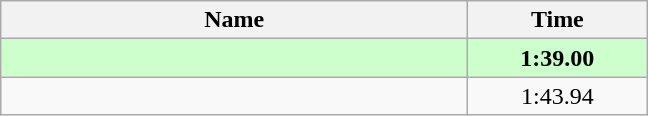<table class="wikitable" style="text-align:center;">
<tr>
<th style="width:19em">Name</th>
<th style="width:7em">Time</th>
</tr>
<tr bgcolor=ccffcc>
<td align=left><strong></strong></td>
<td><strong>1:39.00</strong></td>
</tr>
<tr>
<td align=left></td>
<td>1:43.94</td>
</tr>
</table>
